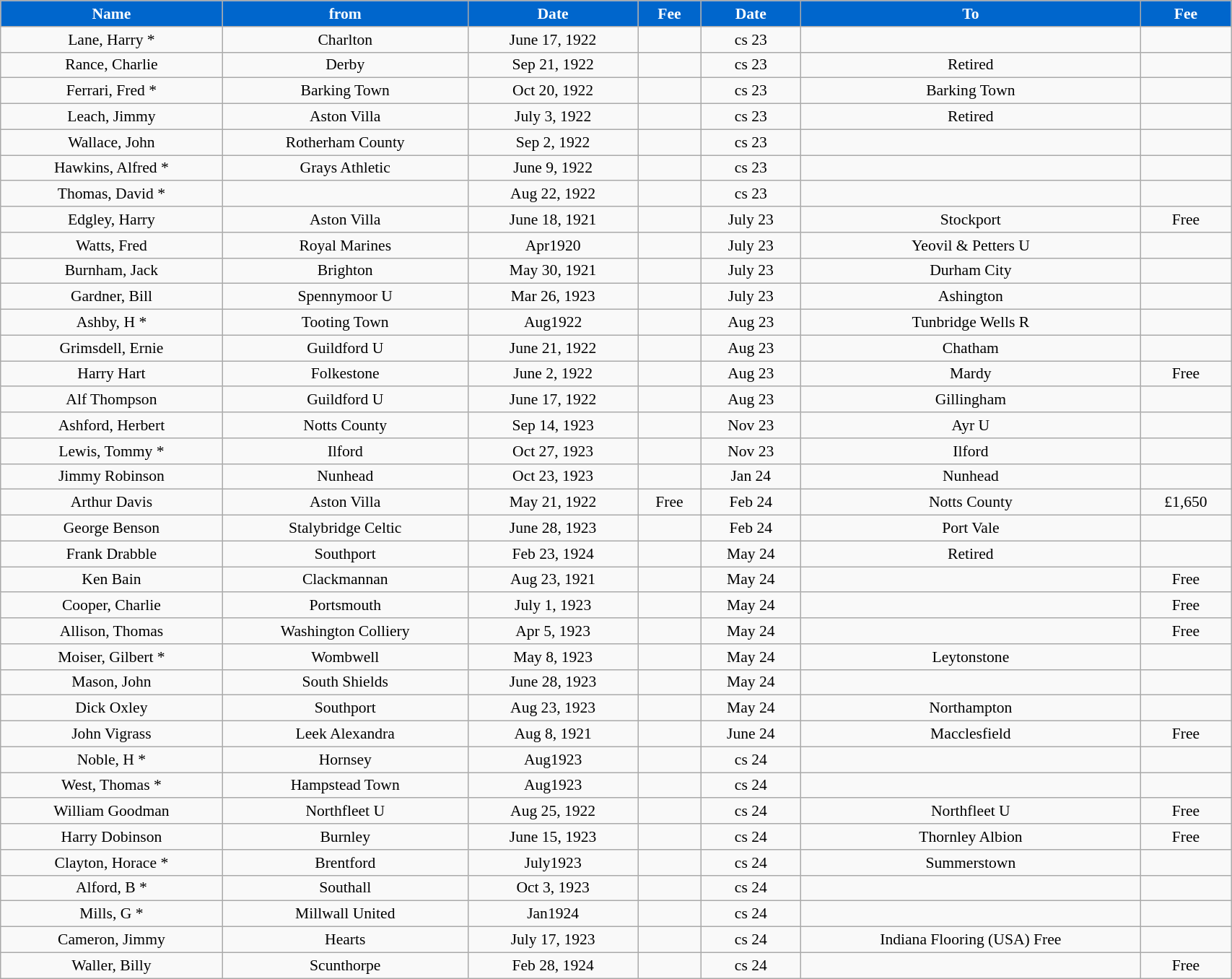<table class="wikitable" style="text-align:center; font-size:90%; width:90%;">
<tr>
<th style="background:#0066CC; color:#FFFFFF; text-align:center;"><strong>Name</strong></th>
<th style="background:#0066CC; color:#FFFFFF; text-align:center;">from</th>
<th style="background:#0066CC; color:#FFFFFF; text-align:center;"><strong>Date</strong></th>
<th style="background:#0066CC; color:#FFFFFF; text-align:center;"><strong>Fee</strong></th>
<th style="background:#0066CC; color:#FFFFFF; text-align:center;"><strong>Date</strong></th>
<th style="background:#0066CC; color:#FFFFFF; text-align:center;"><strong>To</strong></th>
<th style="background:#0066CC; color:#FFFFFF; text-align:center;"><strong>Fee</strong></th>
</tr>
<tr>
<td>Lane, Harry *</td>
<td>Charlton</td>
<td>June 17, 1922</td>
<td></td>
<td>cs 23</td>
<td></td>
<td></td>
</tr>
<tr>
<td>Rance, Charlie</td>
<td>Derby</td>
<td>Sep 21, 1922</td>
<td></td>
<td>cs 23</td>
<td>Retired</td>
<td></td>
</tr>
<tr>
<td>Ferrari, Fred *</td>
<td>Barking Town</td>
<td>Oct 20, 1922</td>
<td></td>
<td>cs 23</td>
<td>Barking Town</td>
<td></td>
</tr>
<tr>
<td>Leach, Jimmy</td>
<td>Aston Villa</td>
<td>July 3, 1922</td>
<td></td>
<td>cs 23</td>
<td>Retired</td>
<td></td>
</tr>
<tr>
<td>Wallace, John</td>
<td>Rotherham County</td>
<td>Sep 2, 1922</td>
<td></td>
<td>cs 23</td>
<td></td>
<td></td>
</tr>
<tr>
<td>Hawkins, Alfred *</td>
<td>Grays Athletic</td>
<td>June 9, 1922</td>
<td></td>
<td>cs 23</td>
<td></td>
<td></td>
</tr>
<tr>
<td>Thomas, David *</td>
<td></td>
<td>Aug 22, 1922</td>
<td></td>
<td>cs 23</td>
<td></td>
<td></td>
</tr>
<tr>
<td>Edgley, Harry</td>
<td>Aston Villa</td>
<td>June 18, 1921</td>
<td></td>
<td>July 23</td>
<td>Stockport</td>
<td>Free</td>
</tr>
<tr>
<td>Watts, Fred</td>
<td>Royal Marines</td>
<td>Apr1920</td>
<td></td>
<td>July 23</td>
<td>Yeovil & Petters U</td>
<td></td>
</tr>
<tr>
<td>Burnham, Jack</td>
<td>Brighton</td>
<td>May 30, 1921</td>
<td></td>
<td>July 23</td>
<td>Durham City</td>
<td></td>
</tr>
<tr>
<td>Gardner, Bill</td>
<td>Spennymoor U</td>
<td>Mar 26, 1923</td>
<td></td>
<td>July 23</td>
<td>Ashington</td>
<td></td>
</tr>
<tr>
<td>Ashby, H *</td>
<td>Tooting Town</td>
<td>Aug1922</td>
<td></td>
<td>Aug 23</td>
<td>Tunbridge Wells R</td>
<td></td>
</tr>
<tr>
<td>Grimsdell, Ernie</td>
<td>Guildford U</td>
<td>June 21, 1922</td>
<td></td>
<td>Aug 23</td>
<td>Chatham</td>
<td></td>
</tr>
<tr>
<td>Harry Hart</td>
<td>Folkestone</td>
<td>June 2, 1922</td>
<td></td>
<td>Aug 23</td>
<td>Mardy</td>
<td>Free</td>
</tr>
<tr>
<td>Alf Thompson</td>
<td>Guildford U</td>
<td>June 17, 1922</td>
<td></td>
<td>Aug 23</td>
<td>Gillingham</td>
<td></td>
</tr>
<tr>
<td>Ashford, Herbert</td>
<td>Notts County</td>
<td>Sep 14, 1923</td>
<td></td>
<td>Nov 23</td>
<td>Ayr U</td>
<td></td>
</tr>
<tr>
<td>Lewis, Tommy *</td>
<td>Ilford</td>
<td>Oct 27, 1923</td>
<td></td>
<td>Nov 23</td>
<td>Ilford</td>
<td></td>
</tr>
<tr>
<td>Jimmy Robinson</td>
<td>Nunhead</td>
<td>Oct 23, 1923</td>
<td></td>
<td>Jan 24</td>
<td>Nunhead</td>
<td></td>
</tr>
<tr>
<td>Arthur Davis</td>
<td>Aston Villa</td>
<td>May 21, 1922</td>
<td>Free</td>
<td>Feb 24</td>
<td>Notts County</td>
<td>£1,650</td>
</tr>
<tr>
<td>George Benson</td>
<td>Stalybridge Celtic</td>
<td>June 28, 1923</td>
<td></td>
<td>Feb 24</td>
<td>Port Vale</td>
<td></td>
</tr>
<tr>
<td>Frank Drabble</td>
<td>Southport</td>
<td>Feb 23, 1924</td>
<td></td>
<td>May 24</td>
<td>Retired</td>
<td></td>
</tr>
<tr>
<td>Ken Bain</td>
<td>Clackmannan</td>
<td>Aug 23, 1921</td>
<td></td>
<td>May 24</td>
<td></td>
<td>Free</td>
</tr>
<tr>
<td>Cooper, Charlie</td>
<td>Portsmouth</td>
<td>July 1, 1923</td>
<td></td>
<td>May 24</td>
<td></td>
<td>Free</td>
</tr>
<tr>
<td>Allison, Thomas</td>
<td>Washington Colliery</td>
<td>Apr 5, 1923</td>
<td></td>
<td>May 24</td>
<td></td>
<td>Free</td>
</tr>
<tr>
<td>Moiser, Gilbert *</td>
<td>Wombwell</td>
<td>May 8, 1923</td>
<td></td>
<td>May 24</td>
<td>Leytonstone</td>
<td></td>
</tr>
<tr>
<td>Mason, John</td>
<td>South Shields</td>
<td>June 28, 1923</td>
<td></td>
<td>May 24</td>
<td></td>
<td></td>
</tr>
<tr>
<td>Dick Oxley</td>
<td>Southport</td>
<td>Aug 23, 1923</td>
<td></td>
<td>May 24</td>
<td>Northampton</td>
<td></td>
</tr>
<tr>
<td>John Vigrass</td>
<td>Leek Alexandra</td>
<td>Aug 8, 1921</td>
<td></td>
<td>June 24</td>
<td>Macclesfield</td>
<td>Free</td>
</tr>
<tr>
<td>Noble, H *</td>
<td>Hornsey</td>
<td>Aug1923</td>
<td></td>
<td>cs 24</td>
<td></td>
<td></td>
</tr>
<tr>
<td>West, Thomas *</td>
<td>Hampstead Town</td>
<td>Aug1923</td>
<td></td>
<td>cs 24</td>
<td></td>
<td></td>
</tr>
<tr>
<td>William Goodman</td>
<td>Northfleet U</td>
<td>Aug 25, 1922</td>
<td></td>
<td>cs 24</td>
<td>Northfleet U</td>
<td>Free</td>
</tr>
<tr>
<td>Harry Dobinson</td>
<td>Burnley</td>
<td>June 15, 1923</td>
<td></td>
<td>cs 24</td>
<td>Thornley Albion</td>
<td>Free</td>
</tr>
<tr>
<td>Clayton, Horace *</td>
<td>Brentford</td>
<td>July1923</td>
<td></td>
<td>cs 24</td>
<td>Summerstown</td>
<td></td>
</tr>
<tr>
<td>Alford, B *</td>
<td>Southall</td>
<td>Oct 3, 1923</td>
<td></td>
<td>cs 24</td>
<td></td>
<td></td>
</tr>
<tr>
<td>Mills, G *</td>
<td>Millwall United</td>
<td>Jan1924</td>
<td></td>
<td>cs 24</td>
<td></td>
<td></td>
</tr>
<tr>
<td>Cameron, Jimmy</td>
<td>Hearts</td>
<td>July 17, 1923</td>
<td></td>
<td>cs 24</td>
<td>Indiana Flooring (USA) Free</td>
<td></td>
</tr>
<tr>
<td>Waller, Billy</td>
<td>Scunthorpe</td>
<td>Feb 28, 1924</td>
<td></td>
<td>cs 24</td>
<td></td>
<td>Free</td>
</tr>
</table>
